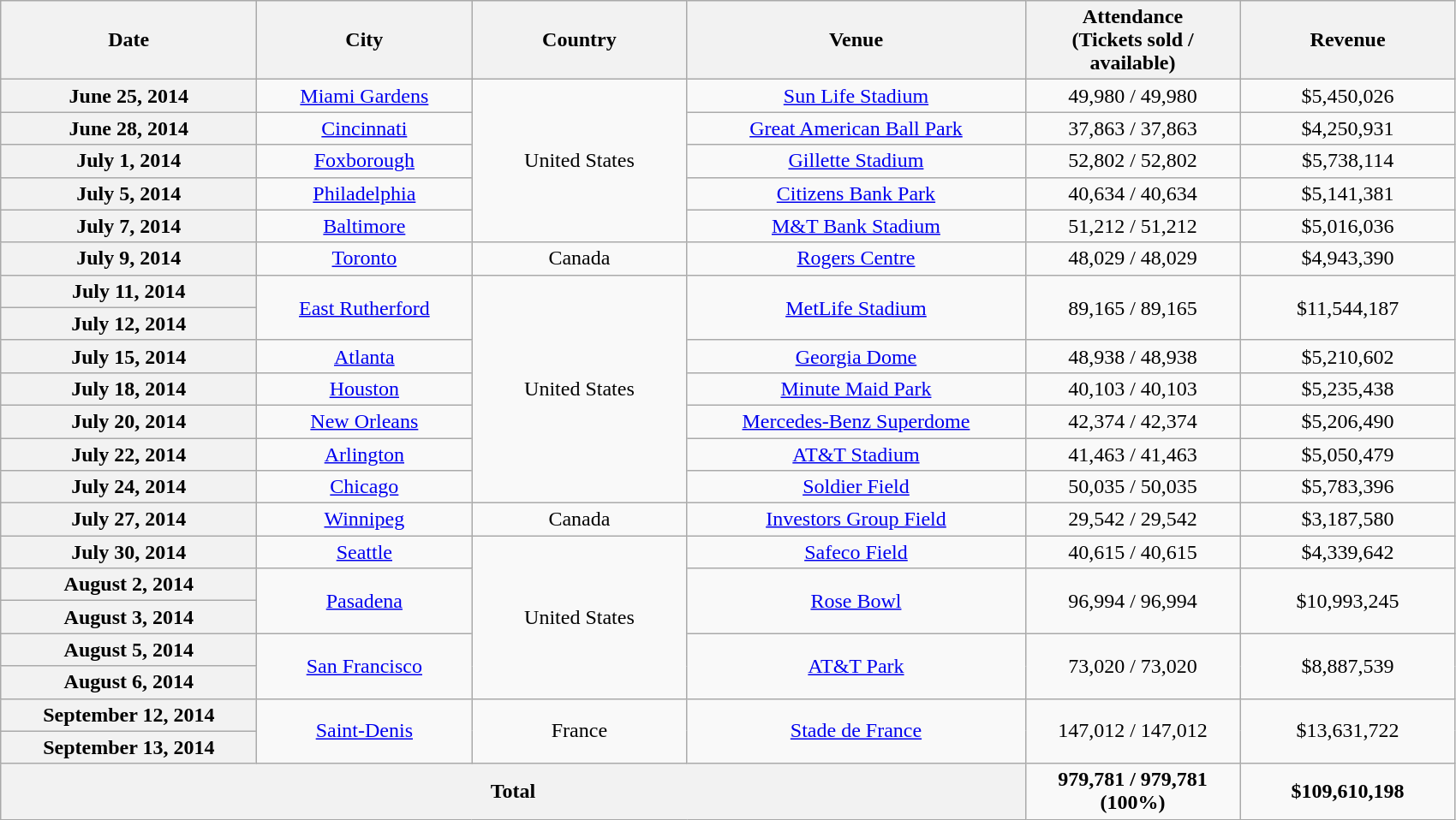<table class="wikitable plainrowheaders" style="text-align:center;">
<tr>
<th scope="col" style="width:12em;">Date</th>
<th scope="col" style="width:10em;">City</th>
<th scope="col" style="width:10em;">Country</th>
<th scope="col" style="width:16em;">Venue</th>
<th scope="col" style="width:10em;">Attendance<br>(Tickets sold / available)</th>
<th scope="col" style="width:10em;">Revenue</th>
</tr>
<tr>
<th scope="row">June 25, 2014</th>
<td><a href='#'>Miami Gardens</a></td>
<td rowspan="5">United States</td>
<td><a href='#'>Sun Life Stadium</a></td>
<td>49,980 / 49,980</td>
<td>$5,450,026</td>
</tr>
<tr>
<th scope="row">June 28, 2014</th>
<td><a href='#'>Cincinnati</a></td>
<td><a href='#'>Great American Ball Park</a></td>
<td>37,863 / 37,863</td>
<td>$4,250,931</td>
</tr>
<tr>
<th scope="row">July 1, 2014</th>
<td><a href='#'>Foxborough</a></td>
<td><a href='#'>Gillette Stadium</a></td>
<td>52,802 / 52,802</td>
<td>$5,738,114</td>
</tr>
<tr>
<th scope="row">July 5, 2014</th>
<td><a href='#'>Philadelphia</a></td>
<td><a href='#'>Citizens Bank Park</a></td>
<td>40,634 / 40,634</td>
<td>$5,141,381</td>
</tr>
<tr>
<th scope="row">July 7, 2014</th>
<td><a href='#'>Baltimore</a></td>
<td><a href='#'>M&T Bank Stadium</a></td>
<td>51,212 / 51,212</td>
<td>$5,016,036</td>
</tr>
<tr>
<th scope="row">July 9, 2014</th>
<td><a href='#'>Toronto</a></td>
<td>Canada</td>
<td><a href='#'>Rogers Centre</a></td>
<td>48,029 / 48,029</td>
<td>$4,943,390</td>
</tr>
<tr>
<th scope="row">July 11, 2014</th>
<td rowspan="2"><a href='#'>East Rutherford</a></td>
<td rowspan="7">United States</td>
<td rowspan="2"><a href='#'>MetLife Stadium</a></td>
<td rowspan="2">89,165 / 89,165</td>
<td rowspan="2">$11,544,187</td>
</tr>
<tr>
<th scope="row">July 12, 2014</th>
</tr>
<tr>
<th scope="row">July 15, 2014</th>
<td><a href='#'>Atlanta</a></td>
<td><a href='#'>Georgia Dome</a></td>
<td>48,938 / 48,938</td>
<td>$5,210,602</td>
</tr>
<tr>
<th scope="row">July 18, 2014</th>
<td><a href='#'>Houston</a></td>
<td><a href='#'>Minute Maid Park</a></td>
<td>40,103 / 40,103</td>
<td>$5,235,438</td>
</tr>
<tr>
<th scope="row">July 20, 2014</th>
<td><a href='#'>New Orleans</a></td>
<td><a href='#'>Mercedes-Benz Superdome</a></td>
<td>42,374 / 42,374</td>
<td>$5,206,490</td>
</tr>
<tr>
<th scope="row">July 22, 2014</th>
<td><a href='#'>Arlington</a></td>
<td><a href='#'>AT&T Stadium</a></td>
<td>41,463 / 41,463</td>
<td>$5,050,479</td>
</tr>
<tr>
<th scope="row">July 24, 2014</th>
<td><a href='#'>Chicago</a></td>
<td><a href='#'>Soldier Field</a></td>
<td>50,035 / 50,035</td>
<td>$5,783,396</td>
</tr>
<tr>
<th scope="row">July 27, 2014</th>
<td><a href='#'>Winnipeg</a></td>
<td>Canada</td>
<td><a href='#'>Investors Group Field</a></td>
<td>29,542 / 29,542</td>
<td>$3,187,580</td>
</tr>
<tr>
<th scope="row">July 30, 2014</th>
<td><a href='#'>Seattle</a></td>
<td rowspan="5">United States</td>
<td><a href='#'>Safeco Field</a></td>
<td>40,615 / 40,615</td>
<td>$4,339,642</td>
</tr>
<tr>
<th scope="row">August 2, 2014</th>
<td rowspan="2"><a href='#'>Pasadena</a></td>
<td rowspan="2"><a href='#'>Rose Bowl</a></td>
<td rowspan="2">96,994 / 96,994</td>
<td rowspan="2">$10,993,245</td>
</tr>
<tr>
<th scope="row">August 3, 2014</th>
</tr>
<tr>
<th scope="row">August 5, 2014</th>
<td rowspan="2"><a href='#'>San Francisco</a></td>
<td rowspan="2"><a href='#'>AT&T Park</a></td>
<td rowspan="2">73,020 / 73,020</td>
<td rowspan="2">$8,887,539</td>
</tr>
<tr>
<th scope="row">August 6, 2014</th>
</tr>
<tr>
<th scope="row">September 12, 2014</th>
<td rowspan="2"><a href='#'>Saint-Denis</a></td>
<td rowspan="2">France</td>
<td rowspan="2"><a href='#'>Stade de France</a></td>
<td rowspan="2">147,012 / 147,012</td>
<td rowspan="2">$13,631,722</td>
</tr>
<tr>
<th scope="row">September 13, 2014</th>
</tr>
<tr>
<th colspan="4"><strong>Total</strong></th>
<td><strong>979,781 / 979,781 (100%)</strong></td>
<td><strong>$109,610,198</strong></td>
</tr>
</table>
